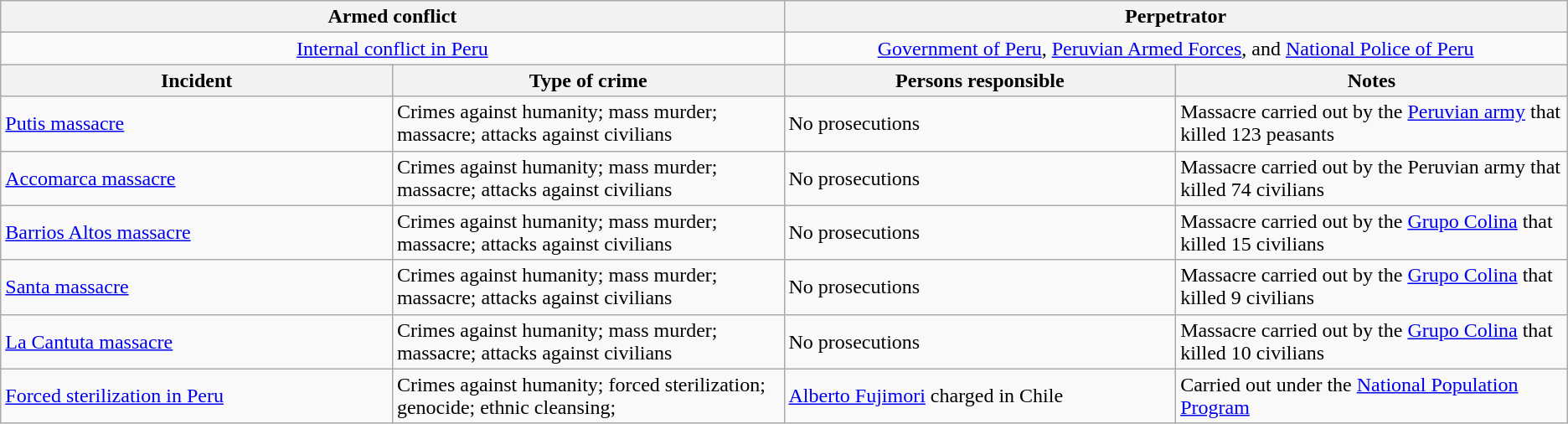<table class="wikitable">
<tr>
<th colspan="2">Armed conflict</th>
<th colspan="2">Perpetrator</th>
</tr>
<tr style="text-align:center;">
<td colspan="2"><a href='#'>Internal conflict in Peru</a></td>
<td colspan="2"><a href='#'>Government of Peru</a>, <a href='#'>Peruvian Armed Forces</a>, and <a href='#'>National Police of Peru</a></td>
</tr>
<tr>
<th>Incident</th>
<th>Type of crime</th>
<th>Persons responsible</th>
<th>Notes</th>
</tr>
<tr>
<td style="width:18%;"><a href='#'>Putis massacre</a></td>
<td style="width:18%;">Crimes against humanity; mass murder; massacre; attacks against civilians</td>
<td style="width:18%;">No prosecutions</td>
<td style="width:18%;">Massacre carried out by the <a href='#'>Peruvian army</a> that killed 123 peasants</td>
</tr>
<tr>
<td style="width:18%;"><a href='#'>Accomarca massacre</a></td>
<td style="width:18%;">Crimes against humanity; mass murder; massacre; attacks against civilians</td>
<td style="width:18%;">No prosecutions</td>
<td style="width:18%;">Massacre carried out by the Peruvian army that killed 74 civilians</td>
</tr>
<tr>
<td style="width:18%;"><a href='#'>Barrios Altos massacre</a></td>
<td style="width:18%;">Crimes against humanity; mass murder; massacre; attacks against civilians</td>
<td style="width:18%;">No prosecutions</td>
<td style="width:18%;">Massacre carried out by the <a href='#'>Grupo Colina</a> that killed 15 civilians</td>
</tr>
<tr>
<td style="width:18%;"><a href='#'>Santa massacre</a></td>
<td style="width:18%;">Crimes against humanity; mass murder; massacre; attacks against civilians</td>
<td style="width:18%;">No prosecutions</td>
<td style="width:18%;">Massacre carried out by the <a href='#'>Grupo Colina</a> that killed 9 civilians</td>
</tr>
<tr>
<td style="width:18%;"><a href='#'>La Cantuta massacre</a></td>
<td style="width:18%;">Crimes against humanity; mass murder; massacre; attacks against civilians</td>
<td style="width:18%;">No prosecutions</td>
<td style="width:18%;">Massacre carried out by the <a href='#'>Grupo Colina</a> that killed 10 civilians</td>
</tr>
<tr>
<td style="width:18%;"><a href='#'>Forced sterilization in Peru</a></td>
<td style="width:18%;">Crimes against humanity; forced sterilization; genocide; ethnic cleansing;</td>
<td style="width:18%;"><a href='#'>Alberto Fujimori</a> charged in Chile</td>
<td style="width:18%;">Carried out under the <a href='#'>National Population Program</a></td>
</tr>
</table>
